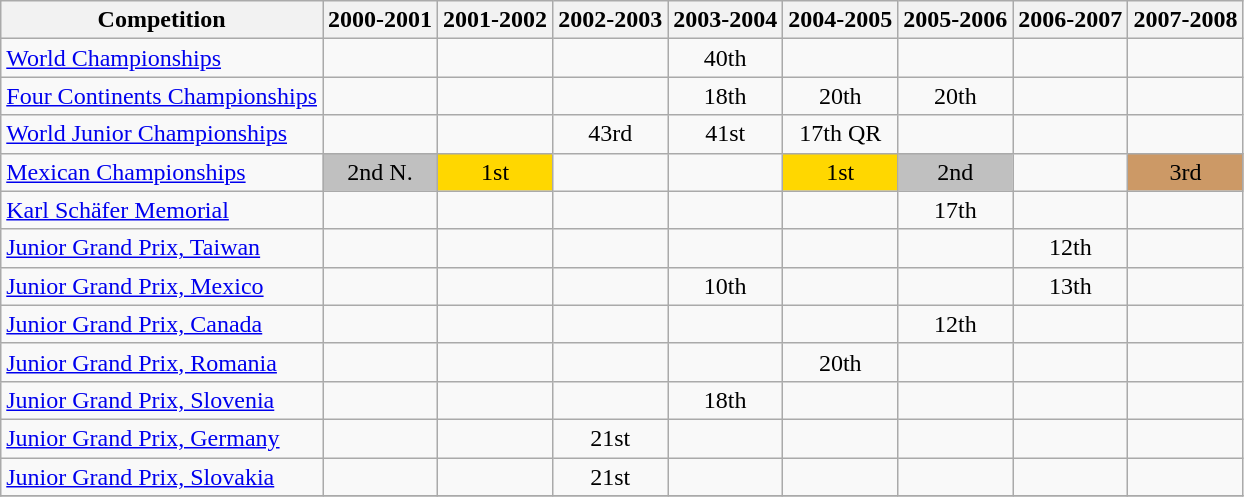<table class="wikitable">
<tr>
<th>Competition</th>
<th>2000-2001</th>
<th>2001-2002</th>
<th>2002-2003</th>
<th>2003-2004</th>
<th>2004-2005</th>
<th>2005-2006</th>
<th>2006-2007</th>
<th>2007-2008</th>
</tr>
<tr>
<td><a href='#'>World Championships</a></td>
<td></td>
<td></td>
<td></td>
<td align="center">40th</td>
<td></td>
<td></td>
<td></td>
<td></td>
</tr>
<tr>
<td><a href='#'>Four Continents Championships</a></td>
<td></td>
<td></td>
<td></td>
<td align="center">18th</td>
<td align="center">20th</td>
<td align="center">20th</td>
<td></td>
<td></td>
</tr>
<tr>
<td><a href='#'>World Junior Championships</a></td>
<td></td>
<td></td>
<td align="center">43rd</td>
<td align="center">41st</td>
<td align="center">17th QR</td>
<td></td>
<td></td>
<td></td>
</tr>
<tr>
<td><a href='#'>Mexican Championships</a></td>
<td align="center" bgcolor="silver">2nd N.</td>
<td align="center" bgcolor="gold">1st</td>
<td></td>
<td></td>
<td align="center" bgcolor="gold">1st</td>
<td align="center" bgcolor="silver">2nd</td>
<td></td>
<td align="center" bgcolor="#cc9966">3rd</td>
</tr>
<tr>
<td><a href='#'>Karl Schäfer Memorial</a></td>
<td></td>
<td></td>
<td></td>
<td></td>
<td></td>
<td align="center">17th</td>
<td></td>
<td></td>
</tr>
<tr>
<td><a href='#'>Junior Grand Prix, Taiwan</a></td>
<td></td>
<td></td>
<td></td>
<td></td>
<td></td>
<td></td>
<td align="center">12th</td>
<td></td>
</tr>
<tr>
<td><a href='#'>Junior Grand Prix, Mexico</a></td>
<td></td>
<td></td>
<td></td>
<td align="center">10th</td>
<td></td>
<td></td>
<td align="center">13th</td>
<td></td>
</tr>
<tr>
<td><a href='#'>Junior Grand Prix, Canada</a></td>
<td></td>
<td></td>
<td></td>
<td></td>
<td></td>
<td align="center">12th</td>
<td></td>
<td></td>
</tr>
<tr>
<td><a href='#'>Junior Grand Prix, Romania</a></td>
<td></td>
<td></td>
<td></td>
<td></td>
<td align="center">20th</td>
<td></td>
<td></td>
<td></td>
</tr>
<tr>
<td><a href='#'>Junior Grand Prix, Slovenia</a></td>
<td></td>
<td></td>
<td></td>
<td align="center">18th</td>
<td></td>
<td></td>
<td></td>
<td></td>
</tr>
<tr>
<td><a href='#'>Junior Grand Prix, Germany</a></td>
<td></td>
<td></td>
<td align="center">21st</td>
<td></td>
<td></td>
<td></td>
<td></td>
<td></td>
</tr>
<tr>
<td><a href='#'>Junior Grand Prix, Slovakia</a></td>
<td></td>
<td></td>
<td align="center">21st</td>
<td></td>
<td></td>
<td></td>
<td></td>
<td></td>
</tr>
<tr>
</tr>
</table>
